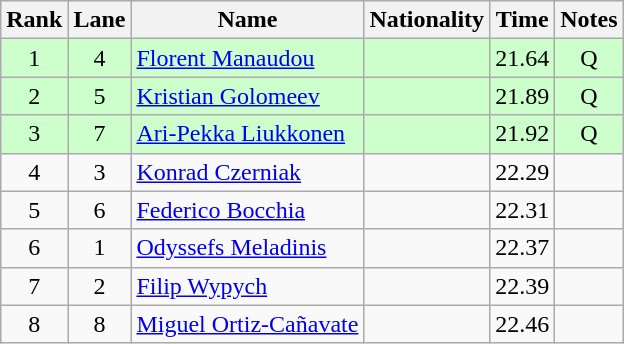<table class="wikitable sortable" style="text-align:center">
<tr>
<th>Rank</th>
<th>Lane</th>
<th>Name</th>
<th>Nationality</th>
<th>Time</th>
<th>Notes</th>
</tr>
<tr bgcolor=ccffcc>
<td>1</td>
<td>4</td>
<td align=left><a href='#'>Florent Manaudou</a></td>
<td align=left></td>
<td>21.64</td>
<td>Q</td>
</tr>
<tr bgcolor=ccffcc>
<td>2</td>
<td>5</td>
<td align=left><a href='#'>Kristian Golomeev</a></td>
<td align=left></td>
<td>21.89</td>
<td>Q</td>
</tr>
<tr bgcolor=ccffcc>
<td>3</td>
<td>7</td>
<td align=left><a href='#'>Ari-Pekka Liukkonen</a></td>
<td align=left></td>
<td>21.92</td>
<td>Q</td>
</tr>
<tr>
<td>4</td>
<td>3</td>
<td align=left><a href='#'>Konrad Czerniak</a></td>
<td align=left></td>
<td>22.29</td>
<td></td>
</tr>
<tr>
<td>5</td>
<td>6</td>
<td align=left><a href='#'>Federico Bocchia</a></td>
<td align=left></td>
<td>22.31</td>
<td></td>
</tr>
<tr>
<td>6</td>
<td>1</td>
<td align=left><a href='#'>Odyssefs Meladinis</a></td>
<td align=left></td>
<td>22.37</td>
<td></td>
</tr>
<tr>
<td>7</td>
<td>2</td>
<td align=left><a href='#'>Filip Wypych</a></td>
<td align=left></td>
<td>22.39</td>
<td></td>
</tr>
<tr>
<td>8</td>
<td>8</td>
<td align=left><a href='#'>Miguel Ortiz-Cañavate</a></td>
<td align=left></td>
<td>22.46</td>
<td></td>
</tr>
</table>
